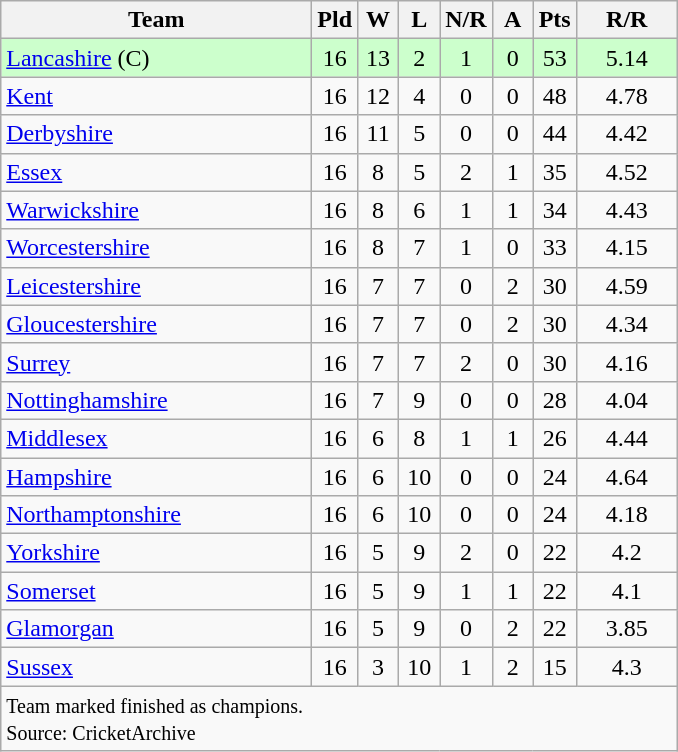<table class="wikitable" style="text-align: center;">
<tr>
<th width=200>Team</th>
<th width=20>Pld</th>
<th width=20>W</th>
<th width=20>L</th>
<th width=20>N/R</th>
<th width=20>A</th>
<th width=20>Pts</th>
<th width=60>R/R</th>
</tr>
<tr bgcolor="#ccffcc">
<td align=left><a href='#'>Lancashire</a> (C)</td>
<td>16</td>
<td>13</td>
<td>2</td>
<td>1</td>
<td>0</td>
<td>53</td>
<td>5.14</td>
</tr>
<tr>
<td align=left><a href='#'>Kent</a></td>
<td>16</td>
<td>12</td>
<td>4</td>
<td>0</td>
<td>0</td>
<td>48</td>
<td>4.78</td>
</tr>
<tr>
<td align=left><a href='#'>Derbyshire</a></td>
<td>16</td>
<td>11</td>
<td>5</td>
<td>0</td>
<td>0</td>
<td>44</td>
<td>4.42</td>
</tr>
<tr>
<td align=left><a href='#'>Essex</a></td>
<td>16</td>
<td>8</td>
<td>5</td>
<td>2</td>
<td>1</td>
<td>35</td>
<td>4.52</td>
</tr>
<tr>
<td align=left><a href='#'>Warwickshire</a></td>
<td>16</td>
<td>8</td>
<td>6</td>
<td>1</td>
<td>1</td>
<td>34</td>
<td>4.43</td>
</tr>
<tr>
<td align=left><a href='#'>Worcestershire</a></td>
<td>16</td>
<td>8</td>
<td>7</td>
<td>1</td>
<td>0</td>
<td>33</td>
<td>4.15</td>
</tr>
<tr>
<td align=left><a href='#'>Leicestershire</a></td>
<td>16</td>
<td>7</td>
<td>7</td>
<td>0</td>
<td>2</td>
<td>30</td>
<td>4.59</td>
</tr>
<tr>
<td align=left><a href='#'>Gloucestershire</a></td>
<td>16</td>
<td>7</td>
<td>7</td>
<td>0</td>
<td>2</td>
<td>30</td>
<td>4.34</td>
</tr>
<tr>
<td align=left><a href='#'>Surrey</a></td>
<td>16</td>
<td>7</td>
<td>7</td>
<td>2</td>
<td>0</td>
<td>30</td>
<td>4.16</td>
</tr>
<tr>
<td align=left><a href='#'>Nottinghamshire</a></td>
<td>16</td>
<td>7</td>
<td>9</td>
<td>0</td>
<td>0</td>
<td>28</td>
<td>4.04</td>
</tr>
<tr>
<td align=left><a href='#'>Middlesex</a></td>
<td>16</td>
<td>6</td>
<td>8</td>
<td>1</td>
<td>1</td>
<td>26</td>
<td>4.44</td>
</tr>
<tr>
<td align=left><a href='#'>Hampshire</a></td>
<td>16</td>
<td>6</td>
<td>10</td>
<td>0</td>
<td>0</td>
<td>24</td>
<td>4.64</td>
</tr>
<tr>
<td align=left><a href='#'>Northamptonshire</a></td>
<td>16</td>
<td>6</td>
<td>10</td>
<td>0</td>
<td>0</td>
<td>24</td>
<td>4.18</td>
</tr>
<tr>
<td align=left><a href='#'>Yorkshire</a></td>
<td>16</td>
<td>5</td>
<td>9</td>
<td>2</td>
<td>0</td>
<td>22</td>
<td>4.2</td>
</tr>
<tr>
<td align=left><a href='#'>Somerset</a></td>
<td>16</td>
<td>5</td>
<td>9</td>
<td>1</td>
<td>1</td>
<td>22</td>
<td>4.1</td>
</tr>
<tr>
<td align=left><a href='#'>Glamorgan</a></td>
<td>16</td>
<td>5</td>
<td>9</td>
<td>0</td>
<td>2</td>
<td>22</td>
<td>3.85</td>
</tr>
<tr>
<td align=left><a href='#'>Sussex</a></td>
<td>16</td>
<td>3</td>
<td>10</td>
<td>1</td>
<td>2</td>
<td>15</td>
<td>4.3</td>
</tr>
<tr>
<td colspan="8" align="left"><small>Team marked  finished as champions.<br>Source: CricketArchive</small></td>
</tr>
</table>
